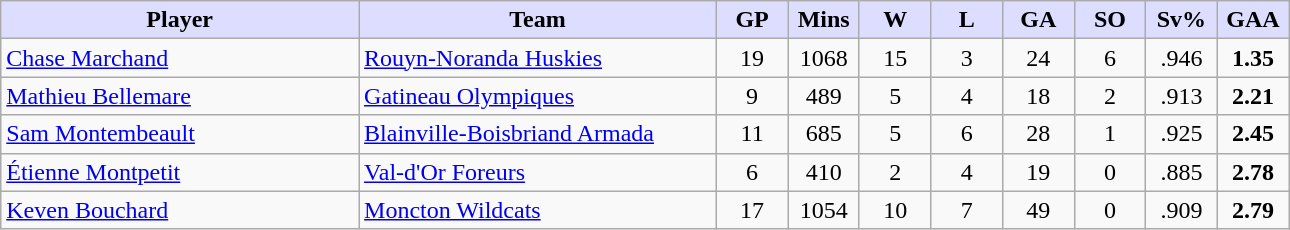<table class="wikitable" style="text-align:center">
<tr>
<th style="background:#ddf; width:25%;">Player</th>
<th style="background:#ddf; width:25%;">Team</th>
<th style="background:#ddf; width:5%;">GP</th>
<th style="background:#ddf; width:5%;">Mins</th>
<th style="background:#ddf; width:5%;">W</th>
<th style="background:#ddf; width:5%;">L</th>
<th style="background:#ddf; width:5%;">GA</th>
<th style="background:#ddf; width:5%;">SO</th>
<th style="background:#ddf; width:5%;">Sv%</th>
<th style="background:#ddf; width:5%;">GAA</th>
</tr>
<tr>
<td align=left><a href='#'>Chase Marchand</a></td>
<td align=left><a href='#'>Rouyn-Noranda Huskies</a></td>
<td>19</td>
<td>1068</td>
<td>15</td>
<td>3</td>
<td>24</td>
<td>6</td>
<td>.946</td>
<td><strong>1.35</strong></td>
</tr>
<tr>
<td align=left><a href='#'>Mathieu Bellemare</a></td>
<td align=left><a href='#'>Gatineau Olympiques</a></td>
<td>9</td>
<td>489</td>
<td>5</td>
<td>4</td>
<td>18</td>
<td>2</td>
<td>.913</td>
<td><strong>2.21</strong></td>
</tr>
<tr>
<td align=left><a href='#'>Sam Montembeault</a></td>
<td align=left><a href='#'>Blainville-Boisbriand Armada</a></td>
<td>11</td>
<td>685</td>
<td>5</td>
<td>6</td>
<td>28</td>
<td>1</td>
<td>.925</td>
<td><strong>2.45</strong></td>
</tr>
<tr>
<td align=left><a href='#'>Étienne Montpetit</a></td>
<td align=left><a href='#'>Val-d'Or Foreurs</a></td>
<td>6</td>
<td>410</td>
<td>2</td>
<td>4</td>
<td>19</td>
<td>0</td>
<td>.885</td>
<td><strong>2.78</strong></td>
</tr>
<tr>
<td align=left><a href='#'>Keven Bouchard</a></td>
<td align=left><a href='#'>Moncton Wildcats</a></td>
<td>17</td>
<td>1054</td>
<td>10</td>
<td>7</td>
<td>49</td>
<td>0</td>
<td>.909</td>
<td><strong>2.79</strong></td>
</tr>
</table>
